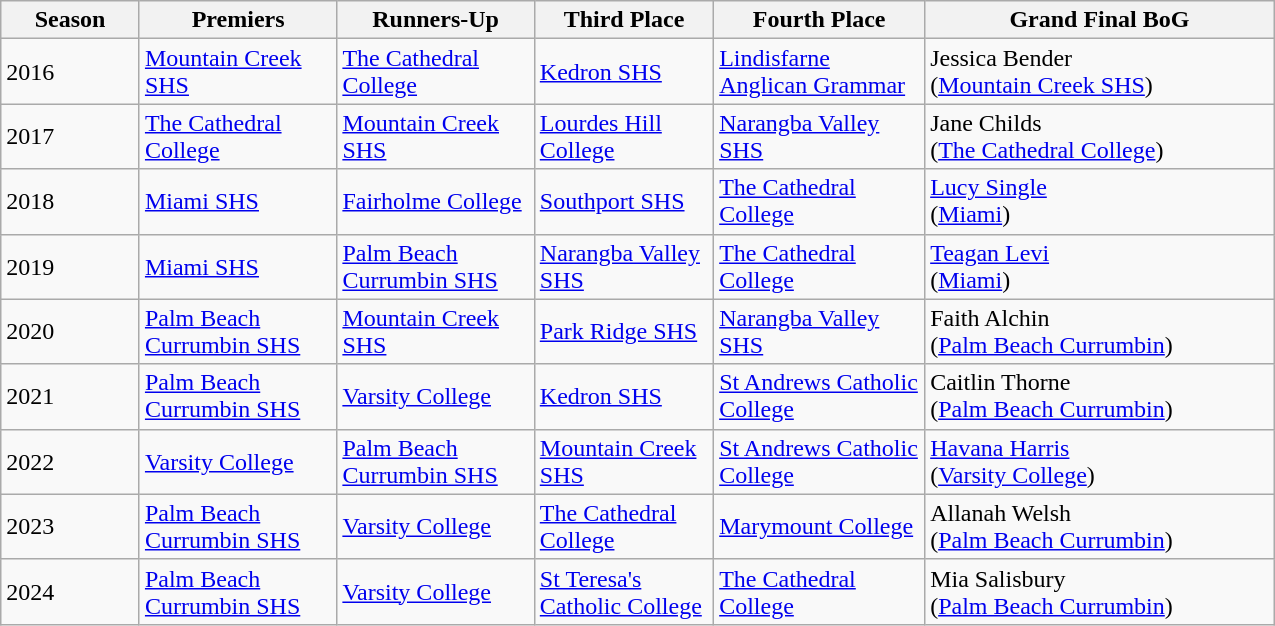<table class="wikitable sortable" width="850px">
<tr>
<th width=040px>Season</th>
<th width=040px>Premiers</th>
<th width=040px>Runners-Up</th>
<th width=040px>Third Place</th>
<th width=040px>Fourth Place</th>
<th width=130px>Grand Final BoG</th>
</tr>
<tr>
<td>2016</td>
<td><a href='#'>Mountain Creek SHS</a></td>
<td><a href='#'>The Cathedral College</a></td>
<td><a href='#'>Kedron SHS</a></td>
<td><a href='#'>Lindisfarne Anglican Grammar</a></td>
<td>Jessica Bender <br> (<a href='#'>Mountain Creek SHS</a>)</td>
</tr>
<tr>
<td>2017</td>
<td><a href='#'>The Cathedral College</a></td>
<td><a href='#'>Mountain Creek SHS</a></td>
<td><a href='#'>Lourdes Hill College</a></td>
<td><a href='#'>Narangba Valley SHS</a></td>
<td>Jane Childs <br> (<a href='#'>The Cathedral College</a>)</td>
</tr>
<tr>
<td>2018</td>
<td><a href='#'>Miami SHS</a></td>
<td><a href='#'>Fairholme College</a></td>
<td><a href='#'>Southport SHS</a></td>
<td><a href='#'>The Cathedral College</a></td>
<td><a href='#'>Lucy Single</a> <br> (<a href='#'>Miami</a>)</td>
</tr>
<tr>
<td>2019</td>
<td><a href='#'>Miami SHS</a></td>
<td><a href='#'>Palm Beach Currumbin SHS</a></td>
<td><a href='#'>Narangba Valley SHS</a></td>
<td><a href='#'>The Cathedral College</a></td>
<td><a href='#'>Teagan Levi</a> <br> (<a href='#'>Miami</a>)</td>
</tr>
<tr>
<td>2020</td>
<td><a href='#'>Palm Beach Currumbin SHS</a></td>
<td><a href='#'>Mountain Creek SHS</a></td>
<td><a href='#'>Park Ridge SHS</a></td>
<td><a href='#'>Narangba Valley SHS</a></td>
<td>Faith Alchin <br> (<a href='#'>Palm Beach Currumbin</a>)</td>
</tr>
<tr>
<td>2021</td>
<td><a href='#'>Palm Beach Currumbin SHS</a></td>
<td><a href='#'>Varsity College</a></td>
<td><a href='#'>Kedron SHS</a></td>
<td><a href='#'>St Andrews Catholic College</a></td>
<td>Caitlin Thorne <br> (<a href='#'>Palm Beach Currumbin</a>)</td>
</tr>
<tr>
<td>2022</td>
<td><a href='#'>Varsity College</a></td>
<td><a href='#'>Palm Beach Currumbin SHS</a></td>
<td><a href='#'>Mountain Creek SHS</a></td>
<td><a href='#'>St Andrews Catholic College</a></td>
<td><a href='#'>Havana Harris</a> <br> (<a href='#'>Varsity College</a>)</td>
</tr>
<tr>
<td>2023</td>
<td><a href='#'>Palm Beach Currumbin SHS</a></td>
<td><a href='#'>Varsity College</a></td>
<td><a href='#'>The Cathedral College</a></td>
<td><a href='#'>Marymount College</a></td>
<td>Allanah Welsh <br> (<a href='#'>Palm Beach Currumbin</a>)</td>
</tr>
<tr>
<td>2024</td>
<td><a href='#'>Palm Beach Currumbin SHS</a></td>
<td><a href='#'>Varsity College</a></td>
<td><a href='#'>St Teresa's Catholic College</a></td>
<td><a href='#'>The Cathedral College</a></td>
<td>Mia Salisbury <br> (<a href='#'>Palm Beach Currumbin</a>)</td>
</tr>
</table>
